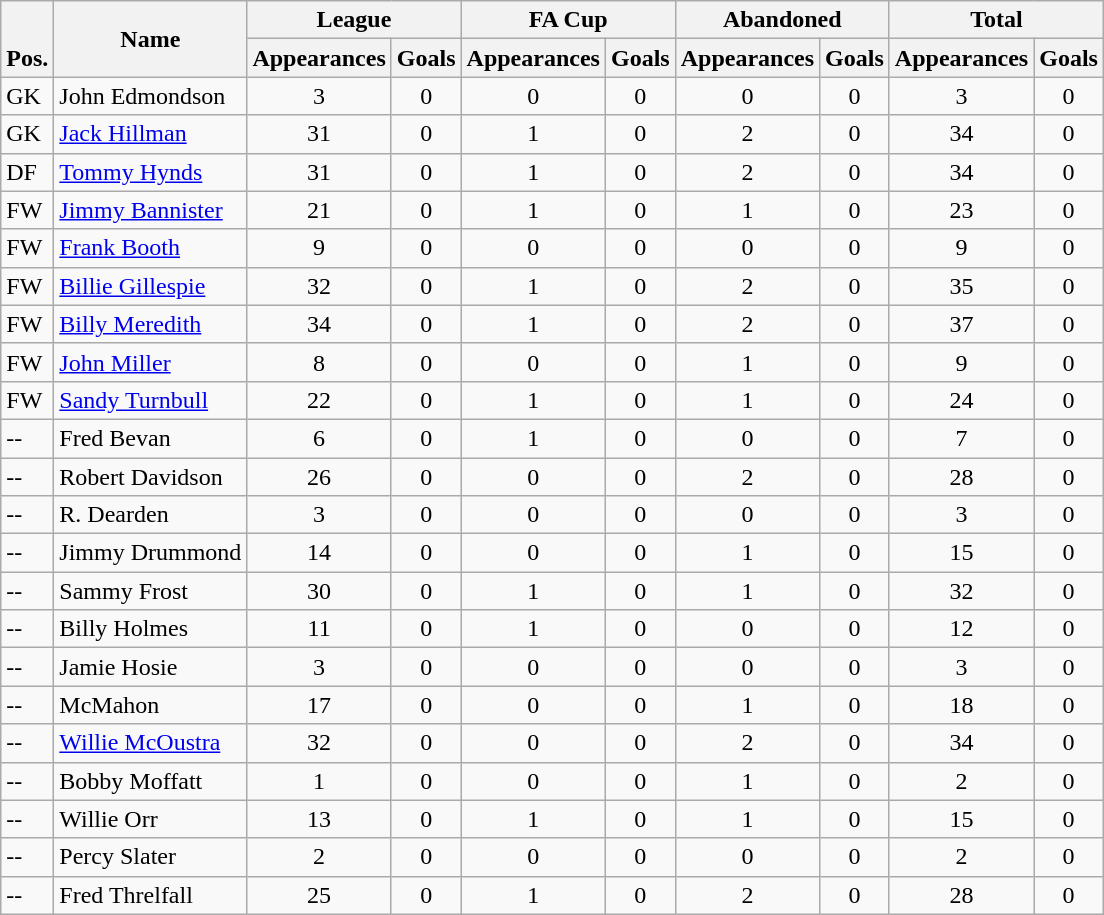<table class="wikitable" style="text-align:center">
<tr>
<th rowspan="2" valign="bottom">Pos.</th>
<th rowspan="2">Name</th>
<th colspan="2" width="85">League</th>
<th colspan="2" width="85">FA Cup</th>
<th colspan="2" width="85">Abandoned</th>
<th colspan="2" width="85">Total</th>
</tr>
<tr>
<th>Appearances</th>
<th>Goals</th>
<th>Appearances</th>
<th>Goals</th>
<th>Appearances</th>
<th>Goals</th>
<th>Appearances</th>
<th>Goals</th>
</tr>
<tr>
<td align="left">GK</td>
<td align="left">John Edmondson</td>
<td>3</td>
<td>0</td>
<td>0</td>
<td>0</td>
<td>0</td>
<td>0</td>
<td>3</td>
<td>0</td>
</tr>
<tr>
<td align="left">GK</td>
<td align="left"> <a href='#'>Jack Hillman</a></td>
<td>31</td>
<td>0</td>
<td>1</td>
<td>0</td>
<td>2</td>
<td>0</td>
<td>34</td>
<td>0</td>
</tr>
<tr>
<td align="left">DF</td>
<td align="left"> <a href='#'>Tommy Hynds</a></td>
<td>31</td>
<td>0</td>
<td>1</td>
<td>0</td>
<td>2</td>
<td>0</td>
<td>34</td>
<td>0</td>
</tr>
<tr>
<td align="left">FW</td>
<td align="left"> <a href='#'>Jimmy Bannister</a></td>
<td>21</td>
<td>0</td>
<td>1</td>
<td>0</td>
<td>1</td>
<td>0</td>
<td>23</td>
<td>0</td>
</tr>
<tr>
<td align="left">FW</td>
<td align="left"> <a href='#'>Frank Booth</a></td>
<td>9</td>
<td>0</td>
<td>0</td>
<td>0</td>
<td>0</td>
<td>0</td>
<td>9</td>
<td>0</td>
</tr>
<tr>
<td align="left">FW</td>
<td align="left"> <a href='#'>Billie Gillespie</a></td>
<td>32</td>
<td>0</td>
<td>1</td>
<td>0</td>
<td>2</td>
<td>0</td>
<td>35</td>
<td>0</td>
</tr>
<tr>
<td align="left">FW</td>
<td align="left"> <a href='#'>Billy Meredith</a></td>
<td>34</td>
<td>0</td>
<td>1</td>
<td>0</td>
<td>2</td>
<td>0</td>
<td>37</td>
<td>0</td>
</tr>
<tr>
<td align="left">FW</td>
<td align="left"> <a href='#'>John Miller</a></td>
<td>8</td>
<td>0</td>
<td>0</td>
<td>0</td>
<td>1</td>
<td>0</td>
<td>9</td>
<td>0</td>
</tr>
<tr>
<td align="left">FW</td>
<td align="left"> <a href='#'>Sandy Turnbull</a></td>
<td>22</td>
<td>0</td>
<td>1</td>
<td>0</td>
<td>1</td>
<td>0</td>
<td>24</td>
<td>0</td>
</tr>
<tr>
<td align="left">--</td>
<td align="left">Fred Bevan</td>
<td>6</td>
<td>0</td>
<td>1</td>
<td>0</td>
<td>0</td>
<td>0</td>
<td>7</td>
<td>0</td>
</tr>
<tr>
<td align="left">--</td>
<td align="left">Robert Davidson</td>
<td>26</td>
<td>0</td>
<td>0</td>
<td>0</td>
<td>2</td>
<td>0</td>
<td>28</td>
<td>0</td>
</tr>
<tr>
<td align="left">--</td>
<td align="left">R. Dearden</td>
<td>3</td>
<td>0</td>
<td>0</td>
<td>0</td>
<td>0</td>
<td>0</td>
<td>3</td>
<td>0</td>
</tr>
<tr>
<td align="left">--</td>
<td align="left">Jimmy Drummond</td>
<td>14</td>
<td>0</td>
<td>0</td>
<td>0</td>
<td>1</td>
<td>0</td>
<td>15</td>
<td>0</td>
</tr>
<tr>
<td align="left">--</td>
<td align="left">Sammy Frost</td>
<td>30</td>
<td>0</td>
<td>1</td>
<td>0</td>
<td>1</td>
<td>0</td>
<td>32</td>
<td>0</td>
</tr>
<tr>
<td align="left">--</td>
<td align="left">Billy Holmes</td>
<td>11</td>
<td>0</td>
<td>1</td>
<td>0</td>
<td>0</td>
<td>0</td>
<td>12</td>
<td>0</td>
</tr>
<tr>
<td align="left">--</td>
<td align="left">Jamie Hosie</td>
<td>3</td>
<td>0</td>
<td>0</td>
<td>0</td>
<td>0</td>
<td>0</td>
<td>3</td>
<td>0</td>
</tr>
<tr>
<td align="left">--</td>
<td align="left">McMahon</td>
<td>17</td>
<td>0</td>
<td>0</td>
<td>0</td>
<td>1</td>
<td>0</td>
<td>18</td>
<td>0</td>
</tr>
<tr>
<td align="left">--</td>
<td align="left"> <a href='#'>Willie McOustra</a></td>
<td>32</td>
<td>0</td>
<td>0</td>
<td>0</td>
<td>2</td>
<td>0</td>
<td>34</td>
<td>0</td>
</tr>
<tr>
<td align="left">--</td>
<td align="left">Bobby Moffatt</td>
<td>1</td>
<td>0</td>
<td>0</td>
<td>0</td>
<td>1</td>
<td>0</td>
<td>2</td>
<td>0</td>
</tr>
<tr>
<td align="left">--</td>
<td align="left">Willie Orr</td>
<td>13</td>
<td>0</td>
<td>1</td>
<td>0</td>
<td>1</td>
<td>0</td>
<td>15</td>
<td>0</td>
</tr>
<tr>
<td align="left">--</td>
<td align="left">Percy Slater</td>
<td>2</td>
<td>0</td>
<td>0</td>
<td>0</td>
<td>0</td>
<td>0</td>
<td>2</td>
<td>0</td>
</tr>
<tr>
<td align="left">--</td>
<td align="left">Fred Threlfall</td>
<td>25</td>
<td>0</td>
<td>1</td>
<td>0</td>
<td>2</td>
<td>0</td>
<td>28</td>
<td>0</td>
</tr>
</table>
